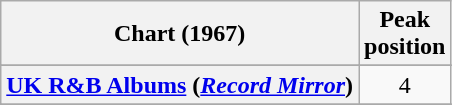<table class="wikitable sortable plainrowheaders">
<tr>
<th scope="col">Chart (1967)</th>
<th scope="col">Peak<br>position</th>
</tr>
<tr>
</tr>
<tr>
<th scope="row"><a href='#'>UK R&B Albums</a> (<em><a href='#'>Record Mirror</a></em>)</th>
<td align="center">4</td>
</tr>
<tr>
</tr>
<tr>
</tr>
</table>
